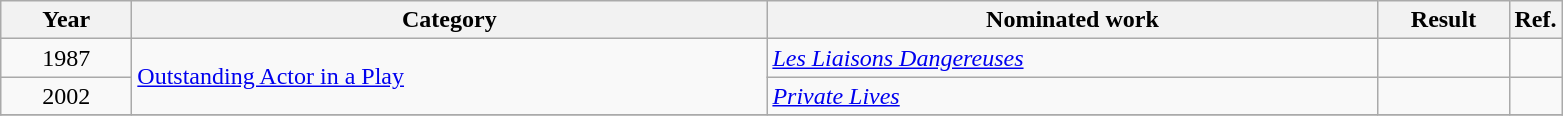<table class=wikitable>
<tr>
<th scope="col" style="width:5em;">Year</th>
<th scope="col" style="width:26em;">Category</th>
<th scope="col" style="width:25em;">Nominated work</th>
<th scope="col" style="width:5em;">Result</th>
<th>Ref.</th>
</tr>
<tr>
<td style="text-align:center;">1987</td>
<td rowspan=2><a href='#'>Outstanding Actor in a Play</a></td>
<td><em><a href='#'>Les Liaisons Dangereuses</a></em></td>
<td></td>
<td></td>
</tr>
<tr>
<td style="text-align:center;">2002</td>
<td><em><a href='#'>Private Lives</a></em></td>
<td></td>
<td></td>
</tr>
<tr>
</tr>
</table>
